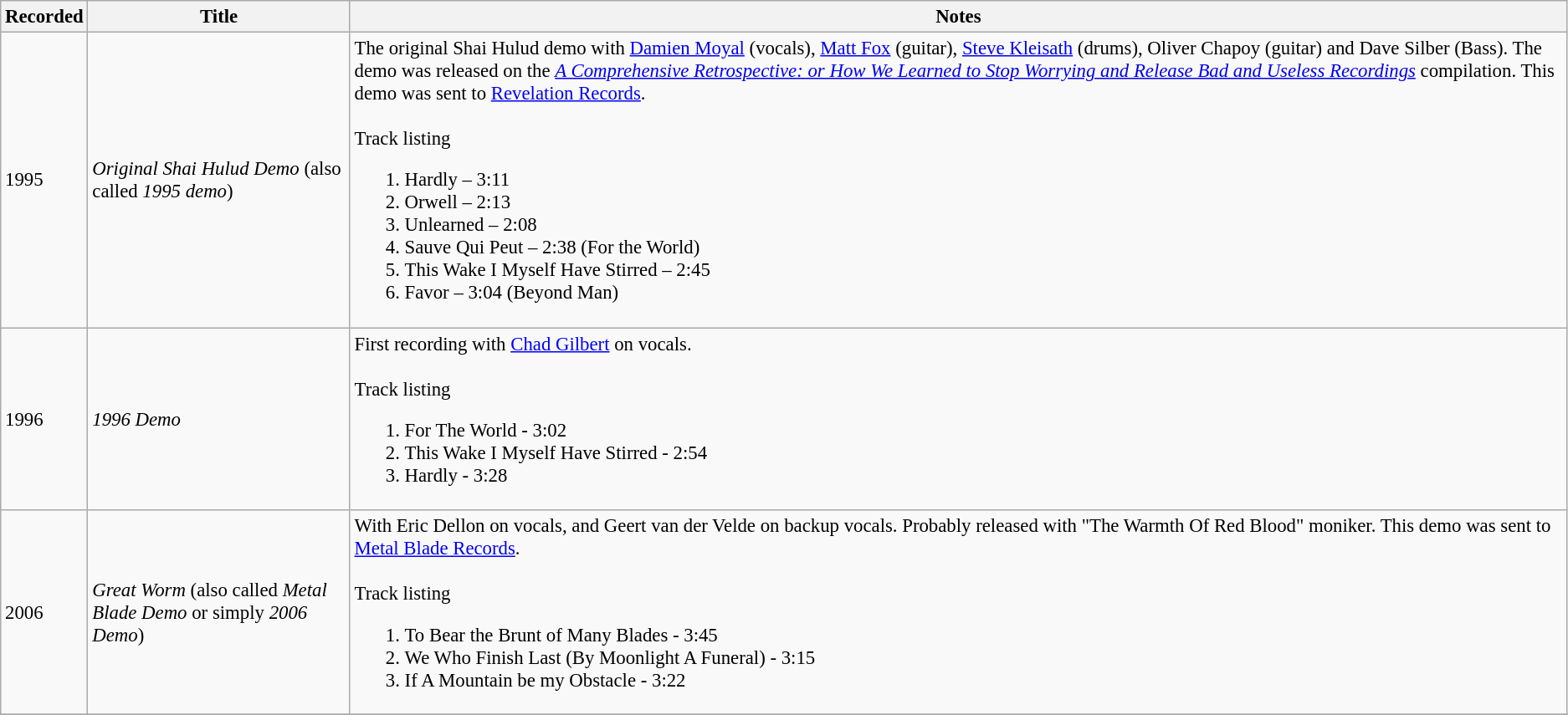<table class="wikitable" style="font-size: 95%;">
<tr>
<th>Recorded</th>
<th>Title</th>
<th>Notes</th>
</tr>
<tr>
<td>1995</td>
<td><em>Original Shai Hulud Demo</em> (also called <em>1995 demo</em>)</td>
<td>The original Shai Hulud demo with <a href='#'>Damien Moyal</a> (vocals), <a href='#'>Matt Fox</a> (guitar), <a href='#'>Steve Kleisath</a> (drums), Oliver Chapoy (guitar) and Dave Silber (Bass). The demo was released on the <em><a href='#'>A Comprehensive Retrospective: or How We Learned to Stop Worrying and Release Bad and Useless Recordings</a></em> compilation. This demo was sent to <a href='#'>Revelation Records</a>.<br><br>Track listing<ol><li>Hardly – 3:11</li><li>Orwell – 2:13</li><li>Unlearned – 2:08</li><li>Sauve Qui Peut – 2:38 (For the World)</li><li>This Wake I Myself Have Stirred – 2:45</li><li>Favor – 3:04 (Beyond Man)</li></ol></td>
</tr>
<tr>
<td>1996</td>
<td><em>1996 Demo</em></td>
<td>First recording with <a href='#'>Chad Gilbert</a> on vocals.<br><br>Track listing<ol><li>For The World - 3:02</li><li>This Wake I Myself Have Stirred - 2:54</li><li>Hardly - 3:28</li></ol></td>
</tr>
<tr>
<td>2006</td>
<td><em>Great Worm</em> (also called <em>Metal Blade Demo</em> or simply <em>2006 Demo</em>)</td>
<td>With Eric Dellon on vocals, and Geert van der Velde on backup vocals. Probably released with "The Warmth Of Red Blood" moniker. This demo was sent to <a href='#'>Metal Blade Records</a>.<br><br>Track listing<ol><li>To Bear the Brunt of Many Blades - 3:45</li><li>We Who Finish Last (By Moonlight A Funeral) - 3:15</li><li>If A Mountain be my Obstacle - 3:22</li></ol></td>
</tr>
<tr>
</tr>
</table>
